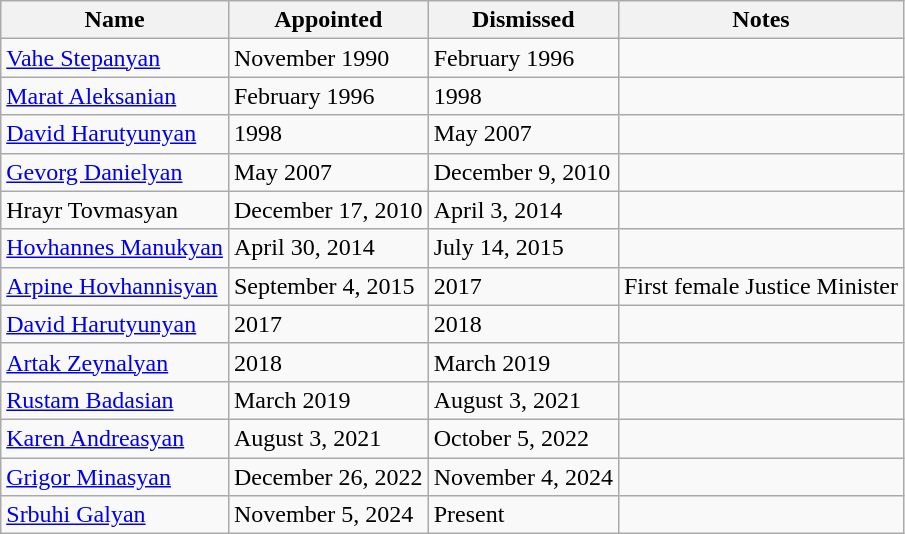<table class="wikitable">
<tr>
<th>Name</th>
<th>Appointed</th>
<th>Dismissed</th>
<th>Notes</th>
</tr>
<tr>
<td><a href='#'>Vahe Stepanyan</a></td>
<td>November 1990</td>
<td>February 1996</td>
<td></td>
</tr>
<tr>
<td><a href='#'>Marat Aleksanian</a></td>
<td>February 1996</td>
<td>1998</td>
<td></td>
</tr>
<tr>
<td><a href='#'>David Harutyunyan</a></td>
<td>1998</td>
<td>May 2007</td>
<td></td>
</tr>
<tr>
<td><a href='#'>Gevorg Danielyan</a></td>
<td>May 2007</td>
<td>December 9, 2010</td>
<td></td>
</tr>
<tr>
<td>Hrayr Tovmasyan</td>
<td>December 17, 2010</td>
<td>April 3, 2014</td>
<td></td>
</tr>
<tr>
<td><a href='#'>Hovhannes Manukyan</a></td>
<td>April 30, 2014</td>
<td>July 14, 2015</td>
<td></td>
</tr>
<tr>
<td><a href='#'>Arpine Hovhannisyan</a></td>
<td>September 4, 2015</td>
<td>2017</td>
<td>First female Justice Minister</td>
</tr>
<tr>
<td><a href='#'>David Harutyunyan</a></td>
<td>2017</td>
<td>2018</td>
<td></td>
</tr>
<tr>
<td><a href='#'>Artak Zeynalyan</a></td>
<td>2018</td>
<td>March 2019</td>
<td></td>
</tr>
<tr>
<td><a href='#'>Rustam Badasian</a></td>
<td>March 2019</td>
<td>August 3, 2021</td>
<td></td>
</tr>
<tr>
<td><a href='#'>Karen Andreasyan</a></td>
<td>August 3, 2021</td>
<td>October 5, 2022</td>
<td></td>
</tr>
<tr>
<td><a href='#'>Grigor Minasyan</a></td>
<td>December 26, 2022</td>
<td>November 4, 2024</td>
<td></td>
</tr>
<tr>
<td><a href='#'>Srbuhi Galyan</a></td>
<td>November 5, 2024</td>
<td>Present</td>
<td></td>
</tr>
</table>
